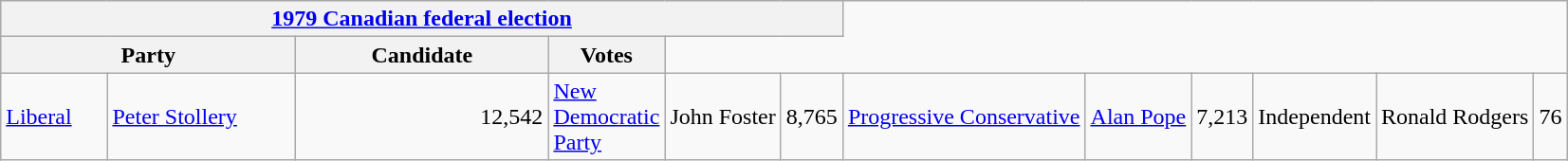<table class="wikitable">
<tr style="background:#e9e9e9;">
<th colspan="6"><a href='#'>1979 Canadian federal election</a></th>
</tr>
<tr style="background:#e9e9e9;">
<th colspan="2" style="width: 200px">Party</th>
<th style="width: 170px">Candidate</th>
<th style="width: 40px">Votes</th>
</tr>
<tr>
<td><a href='#'>Liberal</a></td>
<td><a href='#'>Peter Stollery</a></td>
<td align="right">12,542<br></td>
<td><a href='#'>New Democratic Party</a></td>
<td>John Foster</td>
<td align="right">8,765<br></td>
<td><a href='#'>Progressive Conservative</a></td>
<td><a href='#'>Alan Pope</a></td>
<td align="right">7,213<br>


</td>
<td>Independent</td>
<td>Ronald Rodgers</td>
<td align="right">76</td>
</tr>
</table>
